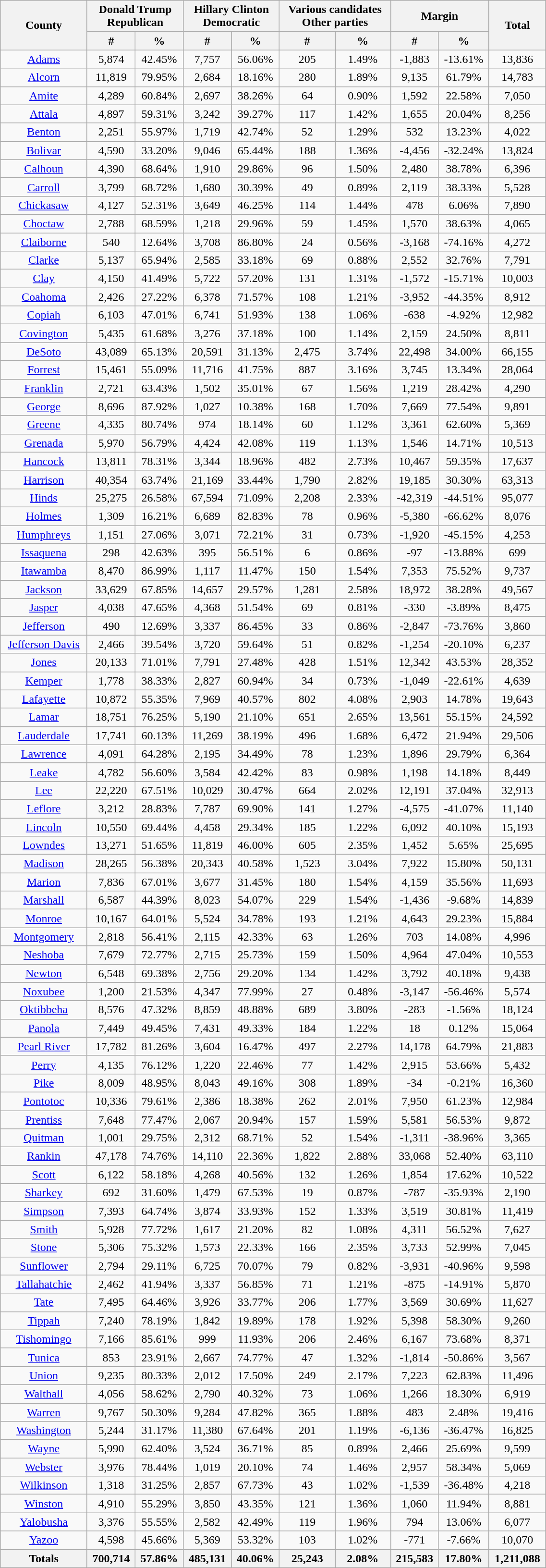<table width="60%" class="wikitable sortable">
<tr>
<th rowspan="2">County</th>
<th colspan="2">Donald Trump<br>Republican</th>
<th colspan="2">Hillary Clinton<br>Democratic</th>
<th colspan="2">Various candidates<br>Other parties</th>
<th colspan="2">Margin</th>
<th rowspan="2">Total</th>
</tr>
<tr>
<th style="text-align:center;" data-sort-type="number">#</th>
<th style="text-align:center;" data-sort-type="number">%</th>
<th style="text-align:center;" data-sort-type="number">#</th>
<th style="text-align:center;" data-sort-type="number">%</th>
<th style="text-align:center;" data-sort-type="number">#</th>
<th style="text-align:center;" data-sort-type="number">%</th>
<th style="text-align:center;" data-sort-type="number">#</th>
<th style="text-align:center;" data-sort-type="number">%</th>
</tr>
<tr style="text-align:center;">
<td><a href='#'>Adams</a></td>
<td>5,874</td>
<td>42.45%</td>
<td>7,757</td>
<td>56.06%</td>
<td>205</td>
<td>1.49%</td>
<td>-1,883</td>
<td>-13.61%</td>
<td>13,836</td>
</tr>
<tr style="text-align:center;">
<td><a href='#'>Alcorn</a></td>
<td>11,819</td>
<td>79.95%</td>
<td>2,684</td>
<td>18.16%</td>
<td>280</td>
<td>1.89%</td>
<td>9,135</td>
<td>61.79%</td>
<td>14,783</td>
</tr>
<tr style="text-align:center;">
<td><a href='#'>Amite</a></td>
<td>4,289</td>
<td>60.84%</td>
<td>2,697</td>
<td>38.26%</td>
<td>64</td>
<td>0.90%</td>
<td>1,592</td>
<td>22.58%</td>
<td>7,050</td>
</tr>
<tr style="text-align:center;">
<td><a href='#'>Attala</a></td>
<td>4,897</td>
<td>59.31%</td>
<td>3,242</td>
<td>39.27%</td>
<td>117</td>
<td>1.42%</td>
<td>1,655</td>
<td>20.04%</td>
<td>8,256</td>
</tr>
<tr style="text-align:center;">
<td><a href='#'>Benton</a></td>
<td>2,251</td>
<td>55.97%</td>
<td>1,719</td>
<td>42.74%</td>
<td>52</td>
<td>1.29%</td>
<td>532</td>
<td>13.23%</td>
<td>4,022</td>
</tr>
<tr style="text-align:center;">
<td><a href='#'>Bolivar</a></td>
<td>4,590</td>
<td>33.20%</td>
<td>9,046</td>
<td>65.44%</td>
<td>188</td>
<td>1.36%</td>
<td>-4,456</td>
<td>-32.24%</td>
<td>13,824</td>
</tr>
<tr style="text-align:center;">
<td><a href='#'>Calhoun</a></td>
<td>4,390</td>
<td>68.64%</td>
<td>1,910</td>
<td>29.86%</td>
<td>96</td>
<td>1.50%</td>
<td>2,480</td>
<td>38.78%</td>
<td>6,396</td>
</tr>
<tr style="text-align:center;">
<td><a href='#'>Carroll</a></td>
<td>3,799</td>
<td>68.72%</td>
<td>1,680</td>
<td>30.39%</td>
<td>49</td>
<td>0.89%</td>
<td>2,119</td>
<td>38.33%</td>
<td>5,528</td>
</tr>
<tr style="text-align:center;">
<td><a href='#'>Chickasaw</a></td>
<td>4,127</td>
<td>52.31%</td>
<td>3,649</td>
<td>46.25%</td>
<td>114</td>
<td>1.44%</td>
<td>478</td>
<td>6.06%</td>
<td>7,890</td>
</tr>
<tr style="text-align:center;">
<td><a href='#'>Choctaw</a></td>
<td>2,788</td>
<td>68.59%</td>
<td>1,218</td>
<td>29.96%</td>
<td>59</td>
<td>1.45%</td>
<td>1,570</td>
<td>38.63%</td>
<td>4,065</td>
</tr>
<tr style="text-align:center;">
<td><a href='#'>Claiborne</a></td>
<td>540</td>
<td>12.64%</td>
<td>3,708</td>
<td>86.80%</td>
<td>24</td>
<td>0.56%</td>
<td>-3,168</td>
<td>-74.16%</td>
<td>4,272</td>
</tr>
<tr style="text-align:center;">
<td><a href='#'>Clarke</a></td>
<td>5,137</td>
<td>65.94%</td>
<td>2,585</td>
<td>33.18%</td>
<td>69</td>
<td>0.88%</td>
<td>2,552</td>
<td>32.76%</td>
<td>7,791</td>
</tr>
<tr style="text-align:center;">
<td><a href='#'>Clay</a></td>
<td>4,150</td>
<td>41.49%</td>
<td>5,722</td>
<td>57.20%</td>
<td>131</td>
<td>1.31%</td>
<td>-1,572</td>
<td>-15.71%</td>
<td>10,003</td>
</tr>
<tr style="text-align:center;">
<td><a href='#'>Coahoma</a></td>
<td>2,426</td>
<td>27.22%</td>
<td>6,378</td>
<td>71.57%</td>
<td>108</td>
<td>1.21%</td>
<td>-3,952</td>
<td>-44.35%</td>
<td>8,912</td>
</tr>
<tr style="text-align:center;">
<td><a href='#'>Copiah</a></td>
<td>6,103</td>
<td>47.01%</td>
<td>6,741</td>
<td>51.93%</td>
<td>138</td>
<td>1.06%</td>
<td>-638</td>
<td>-4.92%</td>
<td>12,982</td>
</tr>
<tr style="text-align:center;">
<td><a href='#'>Covington</a></td>
<td>5,435</td>
<td>61.68%</td>
<td>3,276</td>
<td>37.18%</td>
<td>100</td>
<td>1.14%</td>
<td>2,159</td>
<td>24.50%</td>
<td>8,811</td>
</tr>
<tr style="text-align:center;">
<td><a href='#'>DeSoto</a></td>
<td>43,089</td>
<td>65.13%</td>
<td>20,591</td>
<td>31.13%</td>
<td>2,475</td>
<td>3.74%</td>
<td>22,498</td>
<td>34.00%</td>
<td>66,155</td>
</tr>
<tr style="text-align:center;">
<td><a href='#'>Forrest</a></td>
<td>15,461</td>
<td>55.09%</td>
<td>11,716</td>
<td>41.75%</td>
<td>887</td>
<td>3.16%</td>
<td>3,745</td>
<td>13.34%</td>
<td>28,064</td>
</tr>
<tr style="text-align:center;">
<td><a href='#'>Franklin</a></td>
<td>2,721</td>
<td>63.43%</td>
<td>1,502</td>
<td>35.01%</td>
<td>67</td>
<td>1.56%</td>
<td>1,219</td>
<td>28.42%</td>
<td>4,290</td>
</tr>
<tr style="text-align:center;">
<td><a href='#'>George</a></td>
<td>8,696</td>
<td>87.92%</td>
<td>1,027</td>
<td>10.38%</td>
<td>168</td>
<td>1.70%</td>
<td>7,669</td>
<td>77.54%</td>
<td>9,891</td>
</tr>
<tr style="text-align:center;">
<td><a href='#'>Greene</a></td>
<td>4,335</td>
<td>80.74%</td>
<td>974</td>
<td>18.14%</td>
<td>60</td>
<td>1.12%</td>
<td>3,361</td>
<td>62.60%</td>
<td>5,369</td>
</tr>
<tr style="text-align:center;">
<td><a href='#'>Grenada</a></td>
<td>5,970</td>
<td>56.79%</td>
<td>4,424</td>
<td>42.08%</td>
<td>119</td>
<td>1.13%</td>
<td>1,546</td>
<td>14.71%</td>
<td>10,513</td>
</tr>
<tr style="text-align:center;">
<td><a href='#'>Hancock</a></td>
<td>13,811</td>
<td>78.31%</td>
<td>3,344</td>
<td>18.96%</td>
<td>482</td>
<td>2.73%</td>
<td>10,467</td>
<td>59.35%</td>
<td>17,637</td>
</tr>
<tr style="text-align:center;">
<td><a href='#'>Harrison</a></td>
<td>40,354</td>
<td>63.74%</td>
<td>21,169</td>
<td>33.44%</td>
<td>1,790</td>
<td>2.82%</td>
<td>19,185</td>
<td>30.30%</td>
<td>63,313</td>
</tr>
<tr style="text-align:center;">
<td><a href='#'>Hinds</a></td>
<td>25,275</td>
<td>26.58%</td>
<td>67,594</td>
<td>71.09%</td>
<td>2,208</td>
<td>2.33%</td>
<td>-42,319</td>
<td>-44.51%</td>
<td>95,077</td>
</tr>
<tr style="text-align:center;">
<td><a href='#'>Holmes</a></td>
<td>1,309</td>
<td>16.21%</td>
<td>6,689</td>
<td>82.83%</td>
<td>78</td>
<td>0.96%</td>
<td>-5,380</td>
<td>-66.62%</td>
<td>8,076</td>
</tr>
<tr style="text-align:center;">
<td><a href='#'>Humphreys</a></td>
<td>1,151</td>
<td>27.06%</td>
<td>3,071</td>
<td>72.21%</td>
<td>31</td>
<td>0.73%</td>
<td>-1,920</td>
<td>-45.15%</td>
<td>4,253</td>
</tr>
<tr style="text-align:center;">
<td><a href='#'>Issaquena</a></td>
<td>298</td>
<td>42.63%</td>
<td>395</td>
<td>56.51%</td>
<td>6</td>
<td>0.86%</td>
<td>-97</td>
<td>-13.88%</td>
<td>699</td>
</tr>
<tr style="text-align:center;">
<td><a href='#'>Itawamba</a></td>
<td>8,470</td>
<td>86.99%</td>
<td>1,117</td>
<td>11.47%</td>
<td>150</td>
<td>1.54%</td>
<td>7,353</td>
<td>75.52%</td>
<td>9,737</td>
</tr>
<tr style="text-align:center;">
<td><a href='#'>Jackson</a></td>
<td>33,629</td>
<td>67.85%</td>
<td>14,657</td>
<td>29.57%</td>
<td>1,281</td>
<td>2.58%</td>
<td>18,972</td>
<td>38.28%</td>
<td>49,567</td>
</tr>
<tr style="text-align:center;">
<td><a href='#'>Jasper</a></td>
<td>4,038</td>
<td>47.65%</td>
<td>4,368</td>
<td>51.54%</td>
<td>69</td>
<td>0.81%</td>
<td>-330</td>
<td>-3.89%</td>
<td>8,475</td>
</tr>
<tr style="text-align:center;">
<td><a href='#'>Jefferson</a></td>
<td>490</td>
<td>12.69%</td>
<td>3,337</td>
<td>86.45%</td>
<td>33</td>
<td>0.86%</td>
<td>-2,847</td>
<td>-73.76%</td>
<td>3,860</td>
</tr>
<tr style="text-align:center;">
<td><a href='#'>Jefferson Davis</a></td>
<td>2,466</td>
<td>39.54%</td>
<td>3,720</td>
<td>59.64%</td>
<td>51</td>
<td>0.82%</td>
<td>-1,254</td>
<td>-20.10%</td>
<td>6,237</td>
</tr>
<tr style="text-align:center;">
<td><a href='#'>Jones</a></td>
<td>20,133</td>
<td>71.01%</td>
<td>7,791</td>
<td>27.48%</td>
<td>428</td>
<td>1.51%</td>
<td>12,342</td>
<td>43.53%</td>
<td>28,352</td>
</tr>
<tr style="text-align:center;">
<td><a href='#'>Kemper</a></td>
<td>1,778</td>
<td>38.33%</td>
<td>2,827</td>
<td>60.94%</td>
<td>34</td>
<td>0.73%</td>
<td>-1,049</td>
<td>-22.61%</td>
<td>4,639</td>
</tr>
<tr style="text-align:center;">
<td><a href='#'>Lafayette</a></td>
<td>10,872</td>
<td>55.35%</td>
<td>7,969</td>
<td>40.57%</td>
<td>802</td>
<td>4.08%</td>
<td>2,903</td>
<td>14.78%</td>
<td>19,643</td>
</tr>
<tr style="text-align:center;">
<td><a href='#'>Lamar</a></td>
<td>18,751</td>
<td>76.25%</td>
<td>5,190</td>
<td>21.10%</td>
<td>651</td>
<td>2.65%</td>
<td>13,561</td>
<td>55.15%</td>
<td>24,592</td>
</tr>
<tr style="text-align:center;">
<td><a href='#'>Lauderdale</a></td>
<td>17,741</td>
<td>60.13%</td>
<td>11,269</td>
<td>38.19%</td>
<td>496</td>
<td>1.68%</td>
<td>6,472</td>
<td>21.94%</td>
<td>29,506</td>
</tr>
<tr style="text-align:center;">
<td><a href='#'>Lawrence</a></td>
<td>4,091</td>
<td>64.28%</td>
<td>2,195</td>
<td>34.49%</td>
<td>78</td>
<td>1.23%</td>
<td>1,896</td>
<td>29.79%</td>
<td>6,364</td>
</tr>
<tr style="text-align:center;">
<td><a href='#'>Leake</a></td>
<td>4,782</td>
<td>56.60%</td>
<td>3,584</td>
<td>42.42%</td>
<td>83</td>
<td>0.98%</td>
<td>1,198</td>
<td>14.18%</td>
<td>8,449</td>
</tr>
<tr style="text-align:center;">
<td><a href='#'>Lee</a></td>
<td>22,220</td>
<td>67.51%</td>
<td>10,029</td>
<td>30.47%</td>
<td>664</td>
<td>2.02%</td>
<td>12,191</td>
<td>37.04%</td>
<td>32,913</td>
</tr>
<tr style="text-align:center;">
<td><a href='#'>Leflore</a></td>
<td>3,212</td>
<td>28.83%</td>
<td>7,787</td>
<td>69.90%</td>
<td>141</td>
<td>1.27%</td>
<td>-4,575</td>
<td>-41.07%</td>
<td>11,140</td>
</tr>
<tr style="text-align:center;">
<td><a href='#'>Lincoln</a></td>
<td>10,550</td>
<td>69.44%</td>
<td>4,458</td>
<td>29.34%</td>
<td>185</td>
<td>1.22%</td>
<td>6,092</td>
<td>40.10%</td>
<td>15,193</td>
</tr>
<tr style="text-align:center;">
<td><a href='#'>Lowndes</a></td>
<td>13,271</td>
<td>51.65%</td>
<td>11,819</td>
<td>46.00%</td>
<td>605</td>
<td>2.35%</td>
<td>1,452</td>
<td>5.65%</td>
<td>25,695</td>
</tr>
<tr style="text-align:center;">
<td><a href='#'>Madison</a></td>
<td>28,265</td>
<td>56.38%</td>
<td>20,343</td>
<td>40.58%</td>
<td>1,523</td>
<td>3.04%</td>
<td>7,922</td>
<td>15.80%</td>
<td>50,131</td>
</tr>
<tr style="text-align:center;">
<td><a href='#'>Marion</a></td>
<td>7,836</td>
<td>67.01%</td>
<td>3,677</td>
<td>31.45%</td>
<td>180</td>
<td>1.54%</td>
<td>4,159</td>
<td>35.56%</td>
<td>11,693</td>
</tr>
<tr style="text-align:center;">
<td><a href='#'>Marshall</a></td>
<td>6,587</td>
<td>44.39%</td>
<td>8,023</td>
<td>54.07%</td>
<td>229</td>
<td>1.54%</td>
<td>-1,436</td>
<td>-9.68%</td>
<td>14,839</td>
</tr>
<tr style="text-align:center;">
<td><a href='#'>Monroe</a></td>
<td>10,167</td>
<td>64.01%</td>
<td>5,524</td>
<td>34.78%</td>
<td>193</td>
<td>1.21%</td>
<td>4,643</td>
<td>29.23%</td>
<td>15,884</td>
</tr>
<tr style="text-align:center;">
<td><a href='#'>Montgomery</a></td>
<td>2,818</td>
<td>56.41%</td>
<td>2,115</td>
<td>42.33%</td>
<td>63</td>
<td>1.26%</td>
<td>703</td>
<td>14.08%</td>
<td>4,996</td>
</tr>
<tr style="text-align:center;">
<td><a href='#'>Neshoba</a></td>
<td>7,679</td>
<td>72.77%</td>
<td>2,715</td>
<td>25.73%</td>
<td>159</td>
<td>1.50%</td>
<td>4,964</td>
<td>47.04%</td>
<td>10,553</td>
</tr>
<tr style="text-align:center;">
<td><a href='#'>Newton</a></td>
<td>6,548</td>
<td>69.38%</td>
<td>2,756</td>
<td>29.20%</td>
<td>134</td>
<td>1.42%</td>
<td>3,792</td>
<td>40.18%</td>
<td>9,438</td>
</tr>
<tr style="text-align:center;">
<td><a href='#'>Noxubee</a></td>
<td>1,200</td>
<td>21.53%</td>
<td>4,347</td>
<td>77.99%</td>
<td>27</td>
<td>0.48%</td>
<td>-3,147</td>
<td>-56.46%</td>
<td>5,574</td>
</tr>
<tr style="text-align:center;">
<td><a href='#'>Oktibbeha</a></td>
<td>8,576</td>
<td>47.32%</td>
<td>8,859</td>
<td>48.88%</td>
<td>689</td>
<td>3.80%</td>
<td>-283</td>
<td>-1.56%</td>
<td>18,124</td>
</tr>
<tr style="text-align:center;">
<td><a href='#'>Panola</a></td>
<td>7,449</td>
<td>49.45%</td>
<td>7,431</td>
<td>49.33%</td>
<td>184</td>
<td>1.22%</td>
<td>18</td>
<td>0.12%</td>
<td>15,064</td>
</tr>
<tr style="text-align:center;">
<td><a href='#'>Pearl River</a></td>
<td>17,782</td>
<td>81.26%</td>
<td>3,604</td>
<td>16.47%</td>
<td>497</td>
<td>2.27%</td>
<td>14,178</td>
<td>64.79%</td>
<td>21,883</td>
</tr>
<tr style="text-align:center;">
<td><a href='#'>Perry</a></td>
<td>4,135</td>
<td>76.12%</td>
<td>1,220</td>
<td>22.46%</td>
<td>77</td>
<td>1.42%</td>
<td>2,915</td>
<td>53.66%</td>
<td>5,432</td>
</tr>
<tr style="text-align:center;">
<td><a href='#'>Pike</a></td>
<td>8,009</td>
<td>48.95%</td>
<td>8,043</td>
<td>49.16%</td>
<td>308</td>
<td>1.89%</td>
<td>-34</td>
<td>-0.21%</td>
<td>16,360</td>
</tr>
<tr style="text-align:center;">
<td><a href='#'>Pontotoc</a></td>
<td>10,336</td>
<td>79.61%</td>
<td>2,386</td>
<td>18.38%</td>
<td>262</td>
<td>2.01%</td>
<td>7,950</td>
<td>61.23%</td>
<td>12,984</td>
</tr>
<tr style="text-align:center;">
<td><a href='#'>Prentiss</a></td>
<td>7,648</td>
<td>77.47%</td>
<td>2,067</td>
<td>20.94%</td>
<td>157</td>
<td>1.59%</td>
<td>5,581</td>
<td>56.53%</td>
<td>9,872</td>
</tr>
<tr style="text-align:center;">
<td><a href='#'>Quitman</a></td>
<td>1,001</td>
<td>29.75%</td>
<td>2,312</td>
<td>68.71%</td>
<td>52</td>
<td>1.54%</td>
<td>-1,311</td>
<td>-38.96%</td>
<td>3,365</td>
</tr>
<tr style="text-align:center;">
<td><a href='#'>Rankin</a></td>
<td>47,178</td>
<td>74.76%</td>
<td>14,110</td>
<td>22.36%</td>
<td>1,822</td>
<td>2.88%</td>
<td>33,068</td>
<td>52.40%</td>
<td>63,110</td>
</tr>
<tr style="text-align:center;">
<td><a href='#'>Scott</a></td>
<td>6,122</td>
<td>58.18%</td>
<td>4,268</td>
<td>40.56%</td>
<td>132</td>
<td>1.26%</td>
<td>1,854</td>
<td>17.62%</td>
<td>10,522</td>
</tr>
<tr style="text-align:center;">
<td><a href='#'>Sharkey</a></td>
<td>692</td>
<td>31.60%</td>
<td>1,479</td>
<td>67.53%</td>
<td>19</td>
<td>0.87%</td>
<td>-787</td>
<td>-35.93%</td>
<td>2,190</td>
</tr>
<tr style="text-align:center;">
<td><a href='#'>Simpson</a></td>
<td>7,393</td>
<td>64.74%</td>
<td>3,874</td>
<td>33.93%</td>
<td>152</td>
<td>1.33%</td>
<td>3,519</td>
<td>30.81%</td>
<td>11,419</td>
</tr>
<tr style="text-align:center;">
<td><a href='#'>Smith</a></td>
<td>5,928</td>
<td>77.72%</td>
<td>1,617</td>
<td>21.20%</td>
<td>82</td>
<td>1.08%</td>
<td>4,311</td>
<td>56.52%</td>
<td>7,627</td>
</tr>
<tr style="text-align:center;">
<td><a href='#'>Stone</a></td>
<td>5,306</td>
<td>75.32%</td>
<td>1,573</td>
<td>22.33%</td>
<td>166</td>
<td>2.35%</td>
<td>3,733</td>
<td>52.99%</td>
<td>7,045</td>
</tr>
<tr style="text-align:center;">
<td><a href='#'>Sunflower</a></td>
<td>2,794</td>
<td>29.11%</td>
<td>6,725</td>
<td>70.07%</td>
<td>79</td>
<td>0.82%</td>
<td>-3,931</td>
<td>-40.96%</td>
<td>9,598</td>
</tr>
<tr style="text-align:center;">
<td><a href='#'>Tallahatchie</a></td>
<td>2,462</td>
<td>41.94%</td>
<td>3,337</td>
<td>56.85%</td>
<td>71</td>
<td>1.21%</td>
<td>-875</td>
<td>-14.91%</td>
<td>5,870</td>
</tr>
<tr style="text-align:center;">
<td><a href='#'>Tate</a></td>
<td>7,495</td>
<td>64.46%</td>
<td>3,926</td>
<td>33.77%</td>
<td>206</td>
<td>1.77%</td>
<td>3,569</td>
<td>30.69%</td>
<td>11,627</td>
</tr>
<tr style="text-align:center;">
<td><a href='#'>Tippah</a></td>
<td>7,240</td>
<td>78.19%</td>
<td>1,842</td>
<td>19.89%</td>
<td>178</td>
<td>1.92%</td>
<td>5,398</td>
<td>58.30%</td>
<td>9,260</td>
</tr>
<tr style="text-align:center;">
<td><a href='#'>Tishomingo</a></td>
<td>7,166</td>
<td>85.61%</td>
<td>999</td>
<td>11.93%</td>
<td>206</td>
<td>2.46%</td>
<td>6,167</td>
<td>73.68%</td>
<td>8,371</td>
</tr>
<tr style="text-align:center;">
<td><a href='#'>Tunica</a></td>
<td>853</td>
<td>23.91%</td>
<td>2,667</td>
<td>74.77%</td>
<td>47</td>
<td>1.32%</td>
<td>-1,814</td>
<td>-50.86%</td>
<td>3,567</td>
</tr>
<tr style="text-align:center;">
<td><a href='#'>Union</a></td>
<td>9,235</td>
<td>80.33%</td>
<td>2,012</td>
<td>17.50%</td>
<td>249</td>
<td>2.17%</td>
<td>7,223</td>
<td>62.83%</td>
<td>11,496</td>
</tr>
<tr style="text-align:center;">
<td><a href='#'>Walthall</a></td>
<td>4,056</td>
<td>58.62%</td>
<td>2,790</td>
<td>40.32%</td>
<td>73</td>
<td>1.06%</td>
<td>1,266</td>
<td>18.30%</td>
<td>6,919</td>
</tr>
<tr style="text-align:center;">
<td><a href='#'>Warren</a></td>
<td>9,767</td>
<td>50.30%</td>
<td>9,284</td>
<td>47.82%</td>
<td>365</td>
<td>1.88%</td>
<td>483</td>
<td>2.48%</td>
<td>19,416</td>
</tr>
<tr style="text-align:center;">
<td><a href='#'>Washington</a></td>
<td>5,244</td>
<td>31.17%</td>
<td>11,380</td>
<td>67.64%</td>
<td>201</td>
<td>1.19%</td>
<td>-6,136</td>
<td>-36.47%</td>
<td>16,825</td>
</tr>
<tr style="text-align:center;">
<td><a href='#'>Wayne</a></td>
<td>5,990</td>
<td>62.40%</td>
<td>3,524</td>
<td>36.71%</td>
<td>85</td>
<td>0.89%</td>
<td>2,466</td>
<td>25.69%</td>
<td>9,599</td>
</tr>
<tr style="text-align:center;">
<td><a href='#'>Webster</a></td>
<td>3,976</td>
<td>78.44%</td>
<td>1,019</td>
<td>20.10%</td>
<td>74</td>
<td>1.46%</td>
<td>2,957</td>
<td>58.34%</td>
<td>5,069</td>
</tr>
<tr style="text-align:center;">
<td><a href='#'>Wilkinson</a></td>
<td>1,318</td>
<td>31.25%</td>
<td>2,857</td>
<td>67.73%</td>
<td>43</td>
<td>1.02%</td>
<td>-1,539</td>
<td>-36.48%</td>
<td>4,218</td>
</tr>
<tr style="text-align:center;">
<td><a href='#'>Winston</a></td>
<td>4,910</td>
<td>55.29%</td>
<td>3,850</td>
<td>43.35%</td>
<td>121</td>
<td>1.36%</td>
<td>1,060</td>
<td>11.94%</td>
<td>8,881</td>
</tr>
<tr style="text-align:center;">
<td><a href='#'>Yalobusha</a></td>
<td>3,376</td>
<td>55.55%</td>
<td>2,582</td>
<td>42.49%</td>
<td>119</td>
<td>1.96%</td>
<td>794</td>
<td>13.06%</td>
<td>6,077</td>
</tr>
<tr style="text-align:center;">
<td><a href='#'>Yazoo</a></td>
<td>4,598</td>
<td>45.66%</td>
<td>5,369</td>
<td>53.32%</td>
<td>103</td>
<td>1.02%</td>
<td>-771</td>
<td>-7.66%</td>
<td>10,070</td>
</tr>
<tr>
<th>Totals</th>
<th>700,714</th>
<th>57.86%</th>
<th>485,131</th>
<th>40.06%</th>
<th>25,243</th>
<th>2.08%</th>
<th>215,583</th>
<th>17.80%</th>
<th>1,211,088</th>
</tr>
</table>
